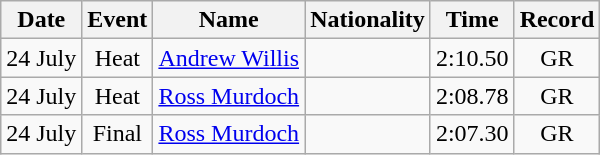<table class=wikitable style=text-align:center>
<tr>
<th>Date</th>
<th>Event</th>
<th>Name</th>
<th>Nationality</th>
<th>Time</th>
<th>Record</th>
</tr>
<tr>
<td>24 July</td>
<td>Heat</td>
<td align=left><a href='#'>Andrew Willis</a></td>
<td align=left></td>
<td>2:10.50</td>
<td>GR</td>
</tr>
<tr>
<td>24 July</td>
<td>Heat</td>
<td align=left><a href='#'>Ross Murdoch</a></td>
<td align=left></td>
<td>2:08.78</td>
<td>GR</td>
</tr>
<tr>
<td>24 July</td>
<td>Final</td>
<td align=left><a href='#'>Ross Murdoch</a></td>
<td align=left></td>
<td>2:07.30</td>
<td>GR</td>
</tr>
</table>
